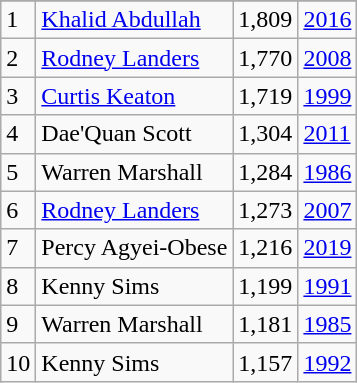<table class="wikitable">
<tr>
</tr>
<tr>
<td>1</td>
<td><a href='#'>Khalid Abdullah</a></td>
<td>1,809</td>
<td><a href='#'>2016</a></td>
</tr>
<tr>
<td>2</td>
<td><a href='#'>Rodney Landers</a></td>
<td>1,770</td>
<td><a href='#'>2008</a></td>
</tr>
<tr>
<td>3</td>
<td><a href='#'>Curtis Keaton</a></td>
<td>1,719</td>
<td><a href='#'>1999</a></td>
</tr>
<tr>
<td>4</td>
<td>Dae'Quan Scott</td>
<td>1,304</td>
<td><a href='#'>2011</a></td>
</tr>
<tr>
<td>5</td>
<td>Warren Marshall</td>
<td>1,284</td>
<td><a href='#'>1986</a></td>
</tr>
<tr>
<td>6</td>
<td><a href='#'>Rodney Landers</a></td>
<td>1,273</td>
<td><a href='#'>2007</a></td>
</tr>
<tr>
<td>7</td>
<td>Percy Agyei-Obese</td>
<td>1,216</td>
<td><a href='#'>2019</a></td>
</tr>
<tr>
<td>8</td>
<td>Kenny Sims</td>
<td>1,199</td>
<td><a href='#'>1991</a></td>
</tr>
<tr>
<td>9</td>
<td>Warren Marshall</td>
<td>1,181</td>
<td><a href='#'>1985</a></td>
</tr>
<tr>
<td>10</td>
<td>Kenny Sims</td>
<td>1,157</td>
<td><a href='#'>1992</a></td>
</tr>
</table>
